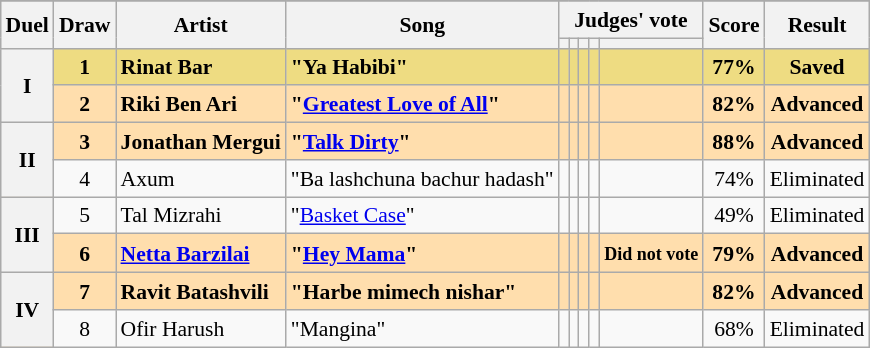<table class="sortable wikitable" style="margin: 1em auto 1em auto; text-align:center; font-size:90%; line-height:18px;">
<tr>
</tr>
<tr>
<th rowspan="2" class="unsortable">Duel</th>
<th rowspan="2">Draw</th>
<th rowspan="2">Artist</th>
<th rowspan="2">Song</th>
<th colspan="5" class="unsortable">Judges' vote</th>
<th rowspan="2">Score</th>
<th rowspan="2">Result</th>
</tr>
<tr>
<th class="unsortable"></th>
<th class="unsortable"></th>
<th class="unsortable"></th>
<th class="unsortable"></th>
<th class="unsortable"></th>
</tr>
<tr style="font-weight:bold; background:#eedc82;">
<th rowspan="2">I</th>
<td>1</td>
<td align="left">Rinat Bar</td>
<td align="left">"Ya Habibi"</td>
<td></td>
<td></td>
<td></td>
<td></td>
<td></td>
<td>77%</td>
<td>Saved</td>
</tr>
<tr style="font-weight:bold; background:#FFDEAD;">
<td>2</td>
<td align="left">Riki Ben Ari</td>
<td align="left">"<a href='#'>Greatest Love of All</a>"</td>
<td></td>
<td></td>
<td></td>
<td></td>
<td></td>
<td>82%</td>
<td>Advanced</td>
</tr>
<tr style="font-weight:bold; background:#FFDEAD;">
<th rowspan="2">II</th>
<td>3</td>
<td align="left">Jonathan Mergui</td>
<td align="left">"<a href='#'>Talk Dirty</a>"</td>
<td></td>
<td></td>
<td></td>
<td></td>
<td></td>
<td>88%</td>
<td>Advanced</td>
</tr>
<tr>
<td>4</td>
<td align="left">Axum</td>
<td align="left">"Ba lashchuna bachur hadash"</td>
<td></td>
<td></td>
<td></td>
<td></td>
<td></td>
<td>74%</td>
<td>Eliminated</td>
</tr>
<tr>
<th rowspan="2">III</th>
<td>5</td>
<td align="left">Tal Mizrahi</td>
<td align="left">"<a href='#'>Basket Case</a>"</td>
<td></td>
<td></td>
<td></td>
<td></td>
<td></td>
<td>49%</td>
<td>Eliminated</td>
</tr>
<tr style="font-weight:bold; background:#FFDEAD;">
<td>6</td>
<td align="left"><a href='#'>Netta Barzilai</a></td>
<td align="left">"<a href='#'>Hey Mama</a>"</td>
<td></td>
<td></td>
<td></td>
<td></td>
<td><small>Did not vote</small></td>
<td>79%</td>
<td>Advanced</td>
</tr>
<tr style="font-weight:bold; background:#FFDEAD;">
<th rowspan="2">IV</th>
<td>7</td>
<td align="left">Ravit Batashvili</td>
<td align="left">"Harbe mimech nishar"</td>
<td></td>
<td></td>
<td></td>
<td></td>
<td></td>
<td>82%</td>
<td>Advanced</td>
</tr>
<tr>
<td>8</td>
<td align="left">Ofir Harush</td>
<td align="left">"Mangina"</td>
<td></td>
<td></td>
<td></td>
<td></td>
<td></td>
<td>68%</td>
<td>Eliminated</td>
</tr>
</table>
